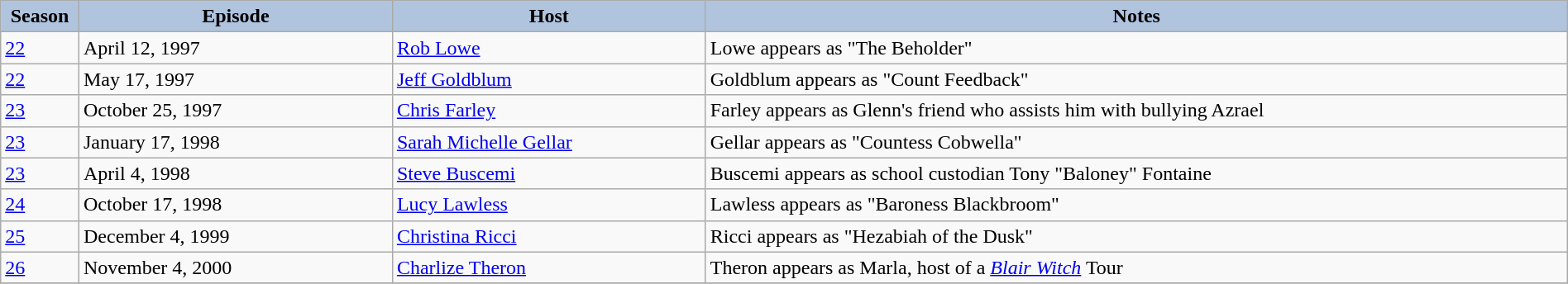<table class="wikitable" style="width:100%;">
<tr>
<th style="background:#B0C4DE;" width="5%">Season</th>
<th style="background:#B0C4DE;" width="20%">Episode</th>
<th style="background:#B0C4DE;" width="20%">Host</th>
<th style="background:#B0C4DE;" width="55%">Notes</th>
</tr>
<tr>
<td><a href='#'>22</a></td>
<td>April 12, 1997</td>
<td><a href='#'>Rob Lowe</a></td>
<td>Lowe appears as "The Beholder"</td>
</tr>
<tr>
<td><a href='#'>22</a></td>
<td>May 17, 1997</td>
<td><a href='#'>Jeff Goldblum</a></td>
<td>Goldblum appears as "Count Feedback"</td>
</tr>
<tr>
<td><a href='#'>23</a></td>
<td>October 25, 1997</td>
<td><a href='#'>Chris Farley</a></td>
<td>Farley appears as Glenn's friend who assists him with bullying Azrael</td>
</tr>
<tr>
<td><a href='#'>23</a></td>
<td>January 17, 1998</td>
<td><a href='#'>Sarah Michelle Gellar</a></td>
<td>Gellar appears as "Countess Cobwella"</td>
</tr>
<tr>
<td><a href='#'>23</a></td>
<td>April 4, 1998</td>
<td><a href='#'>Steve Buscemi</a></td>
<td>Buscemi appears as school custodian Tony "Baloney" Fontaine</td>
</tr>
<tr>
<td><a href='#'>24</a></td>
<td>October 17, 1998</td>
<td><a href='#'>Lucy Lawless</a></td>
<td>Lawless appears as "Baroness Blackbroom"</td>
</tr>
<tr>
<td><a href='#'>25</a></td>
<td>December 4, 1999</td>
<td><a href='#'>Christina Ricci</a></td>
<td>Ricci appears as "Hezabiah of the Dusk"</td>
</tr>
<tr>
<td><a href='#'>26</a></td>
<td>November 4, 2000</td>
<td><a href='#'>Charlize Theron</a></td>
<td>Theron appears as Marla, host of a <a href='#'><em>Blair Witch</em></a> Tour</td>
</tr>
<tr>
</tr>
</table>
